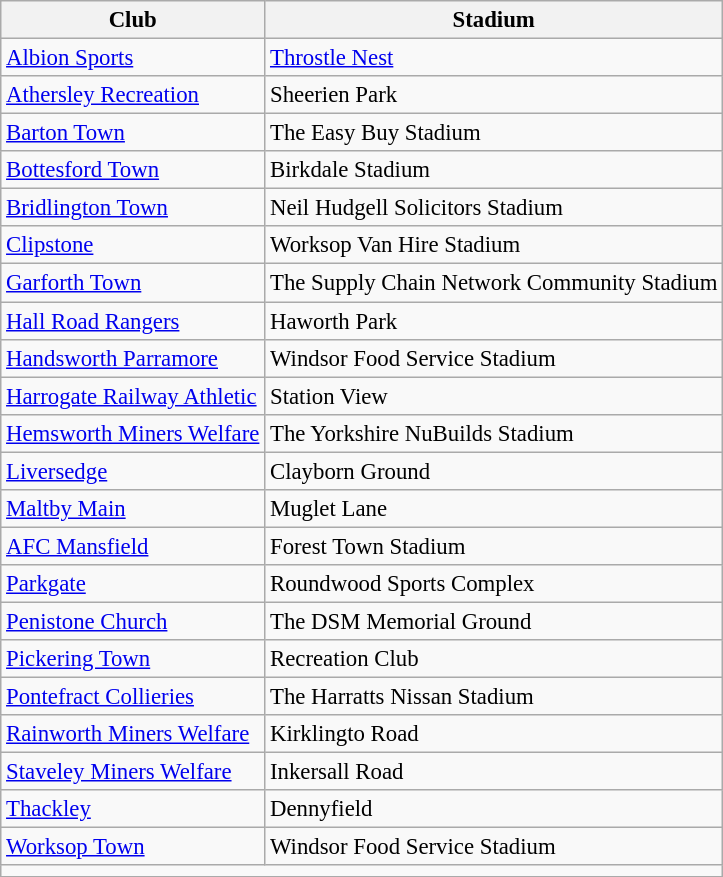<table class="wikitable sortable" style="font-size:95%">
<tr>
<th>Club</th>
<th>Stadium</th>
</tr>
<tr>
<td><a href='#'>Albion Sports</a></td>
<td><a href='#'>Throstle Nest</a></td>
</tr>
<tr>
<td><a href='#'>Athersley Recreation</a></td>
<td>Sheerien Park</td>
</tr>
<tr>
<td><a href='#'>Barton Town</a></td>
<td>The Easy Buy Stadium</td>
</tr>
<tr>
<td><a href='#'>Bottesford Town</a></td>
<td>Birkdale Stadium</td>
</tr>
<tr>
<td><a href='#'>Bridlington Town</a></td>
<td>Neil Hudgell Solicitors Stadium</td>
</tr>
<tr>
<td><a href='#'>Clipstone</a></td>
<td>Worksop Van Hire Stadium</td>
</tr>
<tr>
<td><a href='#'>Garforth Town</a></td>
<td>The Supply Chain Network Community Stadium</td>
</tr>
<tr>
<td><a href='#'>Hall Road Rangers</a></td>
<td>Haworth Park</td>
</tr>
<tr>
<td><a href='#'>Handsworth Parramore</a></td>
<td>Windsor Food Service Stadium</td>
</tr>
<tr>
<td><a href='#'>Harrogate Railway Athletic</a></td>
<td>Station View</td>
</tr>
<tr>
<td><a href='#'>Hemsworth Miners Welfare</a></td>
<td>The Yorkshire NuBuilds Stadium</td>
</tr>
<tr>
<td><a href='#'>Liversedge</a></td>
<td>Clayborn Ground</td>
</tr>
<tr>
<td><a href='#'>Maltby Main</a></td>
<td>Muglet Lane</td>
</tr>
<tr>
<td><a href='#'>AFC Mansfield</a></td>
<td>Forest Town Stadium</td>
</tr>
<tr>
<td><a href='#'>Parkgate</a></td>
<td>Roundwood Sports Complex</td>
</tr>
<tr>
<td><a href='#'>Penistone Church</a></td>
<td>The DSM Memorial Ground</td>
</tr>
<tr>
<td><a href='#'>Pickering Town</a></td>
<td>Recreation Club</td>
</tr>
<tr>
<td><a href='#'>Pontefract Collieries</a></td>
<td>The Harratts Nissan Stadium</td>
</tr>
<tr>
<td><a href='#'>Rainworth Miners Welfare</a></td>
<td>Kirklingto Road</td>
</tr>
<tr>
<td><a href='#'>Staveley Miners Welfare</a></td>
<td>Inkersall Road</td>
</tr>
<tr>
<td><a href='#'>Thackley</a></td>
<td>Dennyfield</td>
</tr>
<tr>
<td><a href='#'>Worksop Town</a></td>
<td>Windsor Food Service Stadium</td>
</tr>
<tr>
<td colspan=2></td>
</tr>
</table>
